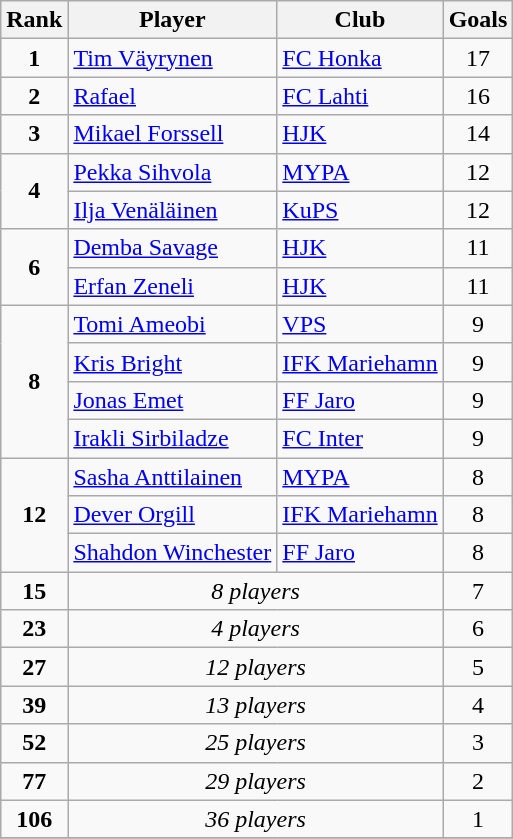<table class="wikitable" style="text-align:center">
<tr>
<th>Rank</th>
<th>Player</th>
<th>Club</th>
<th>Goals</th>
</tr>
<tr>
<td rowspan="1"><strong>1</strong></td>
<td align="left"> <a href='#'>Tim Väyrynen</a></td>
<td align="left"><a href='#'>FC Honka</a></td>
<td>17</td>
</tr>
<tr>
<td rowspan="1"><strong>2</strong></td>
<td align="left"> <a href='#'>Rafael</a></td>
<td align="left"><a href='#'>FC Lahti</a></td>
<td>16</td>
</tr>
<tr>
<td rowspan="1"><strong>3</strong></td>
<td align="left"> <a href='#'>Mikael Forssell</a></td>
<td align="left"><a href='#'>HJK</a></td>
<td>14</td>
</tr>
<tr>
<td rowspan="2"><strong>4</strong></td>
<td align="left"> <a href='#'>Pekka Sihvola</a></td>
<td align="left"><a href='#'>MYPA</a></td>
<td>12</td>
</tr>
<tr>
<td align="left"> <a href='#'>Ilja Venäläinen</a></td>
<td align="left"><a href='#'>KuPS</a></td>
<td>12</td>
</tr>
<tr>
<td rowspan="2"><strong>6</strong></td>
<td align="left"> <a href='#'>Demba Savage</a></td>
<td align="left"><a href='#'>HJK</a></td>
<td>11</td>
</tr>
<tr>
<td align="left"> <a href='#'>Erfan Zeneli</a></td>
<td align="left"><a href='#'>HJK</a></td>
<td>11</td>
</tr>
<tr>
<td rowspan="4"><strong>8</strong></td>
<td align="left"> <a href='#'>Tomi Ameobi</a></td>
<td align="left"><a href='#'>VPS</a></td>
<td>9</td>
</tr>
<tr>
<td align="left"> <a href='#'>Kris Bright</a></td>
<td align="left"><a href='#'>IFK Mariehamn</a></td>
<td>9</td>
</tr>
<tr>
<td align="left"> <a href='#'>Jonas Emet</a></td>
<td align="left"><a href='#'>FF Jaro</a></td>
<td>9</td>
</tr>
<tr>
<td align="left"> <a href='#'>Irakli Sirbiladze</a></td>
<td align="left"><a href='#'>FC Inter</a></td>
<td>9</td>
</tr>
<tr>
<td rowspan="3"><strong>12</strong></td>
<td align="left"> <a href='#'>Sasha Anttilainen</a></td>
<td align="left"><a href='#'>MYPA</a></td>
<td>8</td>
</tr>
<tr>
<td align="left"> <a href='#'>Dever Orgill</a></td>
<td align="left"><a href='#'>IFK Mariehamn</a></td>
<td>8</td>
</tr>
<tr>
<td align="left"> <a href='#'>Shahdon Winchester</a></td>
<td align="left"><a href='#'>FF Jaro</a></td>
<td>8</td>
</tr>
<tr>
<td rowspan=1 align="center"><strong>15</strong></td>
<td colspan=2 align="center"><em>8 players</em></td>
<td rowspan=1 align="center">7</td>
</tr>
<tr>
<td rowspan=1 align="center"><strong>23</strong></td>
<td colspan=2 align="center"><em>4 players</em></td>
<td rowspan=1 align="center">6</td>
</tr>
<tr>
<td rowspan=1 align="center"><strong>27</strong></td>
<td colspan=2 align="center"><em>12 players</em></td>
<td rowspan=1 align="center">5</td>
</tr>
<tr>
<td rowspan=1 align="center"><strong>39</strong></td>
<td colspan=2 align="center"><em>13 players</em></td>
<td rowspan=1 align="center">4</td>
</tr>
<tr>
<td rowspan=1 align="center"><strong>52</strong></td>
<td colspan=2 align="center"><em>25 players</em></td>
<td rowspan=1 align="center">3</td>
</tr>
<tr>
<td rowspan=1 align="center"><strong>77</strong></td>
<td colspan=2 align="center"><em>29 players</em></td>
<td rowspan=1 align="center">2</td>
</tr>
<tr>
<td rowspan=1 align="center"><strong>106</strong></td>
<td colspan=2 align="center"><em>36 players</em></td>
<td rowspan=1 align="center">1</td>
</tr>
<tr>
</tr>
</table>
